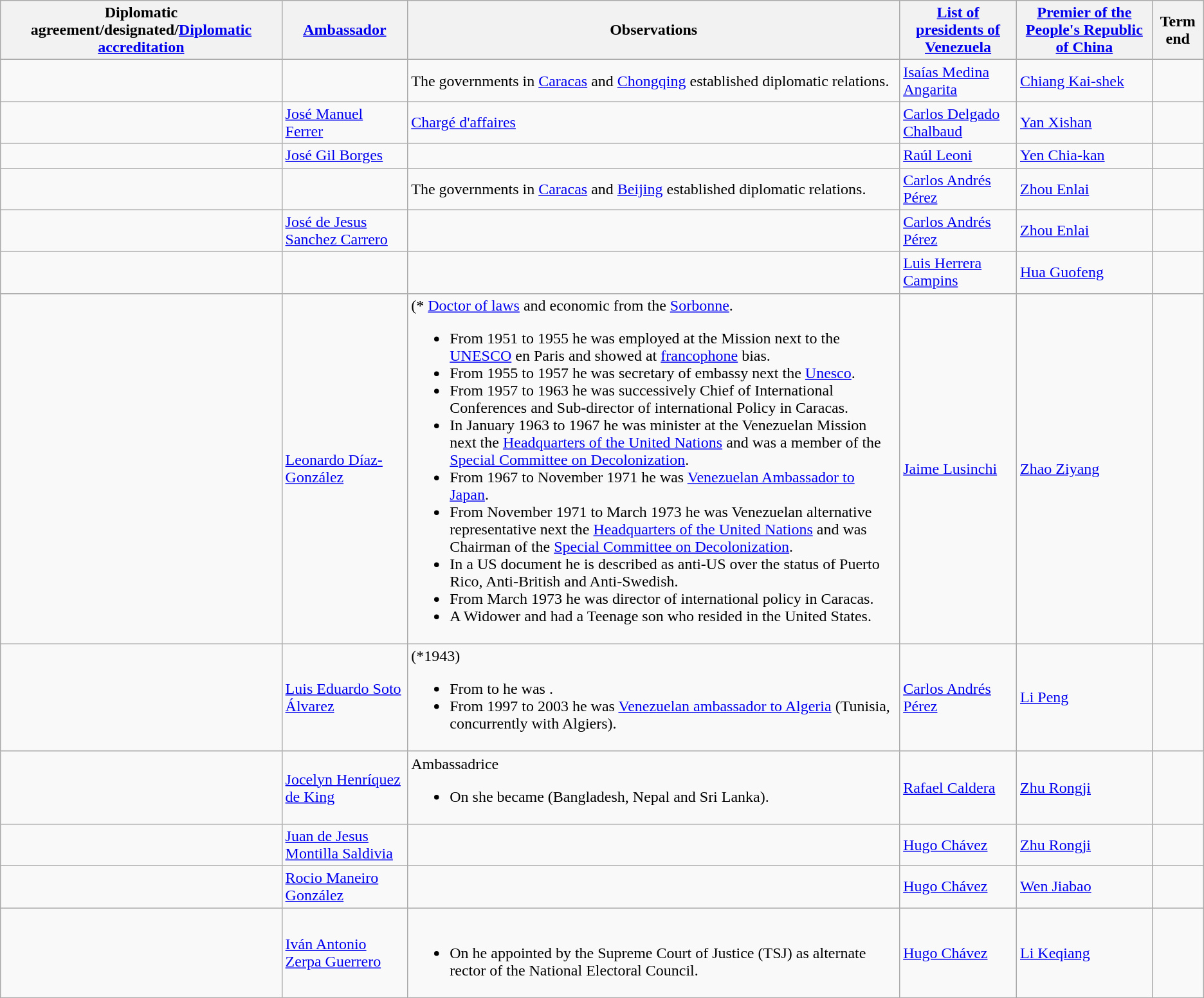<table class="wikitable sortable">
<tr>
<th>Diplomatic agreement/designated/<a href='#'>Diplomatic accreditation</a></th>
<th><a href='#'>Ambassador</a></th>
<th>Observations</th>
<th><a href='#'>List of presidents of Venezuela</a></th>
<th><a href='#'>Premier of the People's Republic of China</a></th>
<th>Term end</th>
</tr>
<tr>
<td></td>
<td></td>
<td>The governments in <a href='#'>Caracas</a> and <a href='#'>Chongqing</a> established diplomatic relations.</td>
<td><a href='#'>Isaías Medina Angarita</a></td>
<td><a href='#'>Chiang Kai-shek</a></td>
<td></td>
</tr>
<tr>
<td></td>
<td><a href='#'>José Manuel Ferrer</a></td>
<td><a href='#'>Chargé d'affaires</a></td>
<td><a href='#'>Carlos Delgado Chalbaud</a></td>
<td><a href='#'>Yan Xishan</a></td>
<td></td>
</tr>
<tr>
<td></td>
<td><a href='#'>José Gil Borges</a></td>
<td></td>
<td><a href='#'>Raúl Leoni</a></td>
<td><a href='#'>Yen Chia-kan</a></td>
<td></td>
</tr>
<tr>
<td></td>
<td></td>
<td>The governments in <a href='#'>Caracas</a> and <a href='#'>Beijing</a> established diplomatic relations.</td>
<td><a href='#'>Carlos Andrés Pérez</a></td>
<td><a href='#'>Zhou Enlai</a></td>
<td></td>
</tr>
<tr>
<td></td>
<td><a href='#'>José de Jesus Sanchez Carrero</a></td>
<td></td>
<td><a href='#'>Carlos Andrés Pérez</a></td>
<td><a href='#'>Zhou Enlai</a></td>
<td></td>
</tr>
<tr>
<td></td>
<td></td>
<td></td>
<td><a href='#'>Luis Herrera Campins</a></td>
<td><a href='#'>Hua Guofeng</a></td>
<td></td>
</tr>
<tr>
<td></td>
<td><a href='#'>Leonardo Díaz-González</a></td>
<td>(* <a href='#'>Doctor of laws</a> and economic from the <a href='#'>Sorbonne</a>.<br><ul><li>From 1951 to 1955 he was employed at the Mission next to the <a href='#'>UNESCO</a> en Paris and showed at <a href='#'>francophone</a> bias.</li><li>From 1955 to 1957 he was secretary of embassy next the <a href='#'>Unesco</a>.</li><li>From 1957 to 1963 he was successively Chief of International Conferences and Sub-director of international Policy in Caracas.</li><li>In January 1963 to 1967 he was minister at the Venezuelan Mission next the <a href='#'>Headquarters of the United Nations</a> and was a member of the <a href='#'>Special Committee on Decolonization</a>.</li><li>From 1967 to November 1971 he was <a href='#'>Venezuelan Ambassador to Japan</a>.</li><li>From November 1971 to March 1973 he was Venezuelan alternative representative next the <a href='#'>Headquarters of the United Nations</a> and was Chairman of the <a href='#'>Special Committee on Decolonization</a>.</li><li>In a US document he is described as anti-US over the status of Puerto Rico, Anti-British and Anti-Swedish.</li><li>From March 1973  he was director of international policy in Caracas.</li><li>A Widower and had a Teenage son who resided in the United States.</li></ul></td>
<td><a href='#'>Jaime Lusinchi</a></td>
<td><a href='#'>Zhao Ziyang</a></td>
<td></td>
</tr>
<tr>
<td></td>
<td><a href='#'>Luis Eduardo Soto Álvarez</a></td>
<td>(*1943)<br><ul><li>From  to    he was .</li><li>From 1997 to 2003 he was <a href='#'>Venezuelan ambassador to Algeria</a> (Tunisia, concurrently with Algiers).</li></ul></td>
<td><a href='#'>Carlos Andrés Pérez</a></td>
<td><a href='#'>Li Peng</a></td>
<td></td>
</tr>
<tr>
<td></td>
<td><a href='#'>Jocelyn Henríquez de King</a></td>
<td>Ambassadrice<br><ul><li>On  she became  (Bangladesh, Nepal and Sri Lanka).</li></ul></td>
<td><a href='#'>Rafael Caldera</a></td>
<td><a href='#'>Zhu Rongji</a></td>
<td></td>
</tr>
<tr>
<td></td>
<td><a href='#'>Juan de Jesus Montilla Saldivia</a></td>
<td></td>
<td><a href='#'>Hugo Chávez</a></td>
<td><a href='#'>Zhu Rongji</a></td>
<td></td>
</tr>
<tr>
<td></td>
<td><a href='#'>Rocio Maneiro González</a></td>
<td></td>
<td><a href='#'>Hugo Chávez</a></td>
<td><a href='#'>Wen Jiabao</a></td>
<td></td>
</tr>
<tr>
<td></td>
<td><a href='#'>Iván Antonio Zerpa Guerrero</a></td>
<td><br><ul><li>On  he appointed by the Supreme Court of Justice (TSJ) as alternate rector of the National Electoral Council.</li></ul></td>
<td><a href='#'>Hugo Chávez</a></td>
<td><a href='#'>Li Keqiang</a></td>
<td></td>
</tr>
</table>
